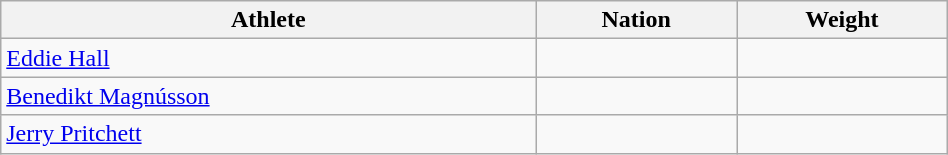<table class="wikitable sortable" style="text-align:center;width: 50%;">
<tr>
<th scope="col">Athlete</th>
<th scope="col">Nation</th>
<th scope="col">Weight</th>
</tr>
<tr>
<td align=left><a href='#'>Eddie Hall</a></td>
<td align=left></td>
<td></td>
</tr>
<tr>
<td align=left><a href='#'>Benedikt Magnússon</a></td>
<td align=left></td>
<td></td>
</tr>
<tr>
<td align=left><a href='#'>Jerry Pritchett</a></td>
<td align=left></td>
<td></td>
</tr>
</table>
